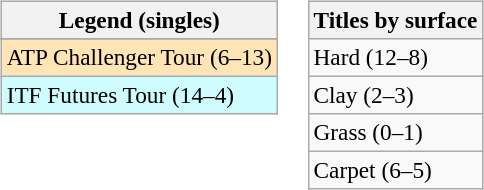<table>
<tr valign=top>
<td><br><table class=wikitable style=font-size:97%>
<tr>
<th>Legend (singles)</th>
</tr>
<tr bgcolor=e5d1cb>
</tr>
<tr bgcolor=moccasin>
<td>ATP Challenger Tour (6–13)</td>
</tr>
<tr bgcolor=cffcff>
<td>ITF Futures Tour (14–4)</td>
</tr>
</table>
</td>
<td><br><table class=wikitable style=font-size:97%>
<tr>
<th>Titles by surface</th>
</tr>
<tr>
<td>Hard (12–8)</td>
</tr>
<tr>
<td>Clay (2–3)</td>
</tr>
<tr>
<td>Grass (0–1)</td>
</tr>
<tr>
<td>Carpet (6–5)</td>
</tr>
</table>
</td>
</tr>
</table>
